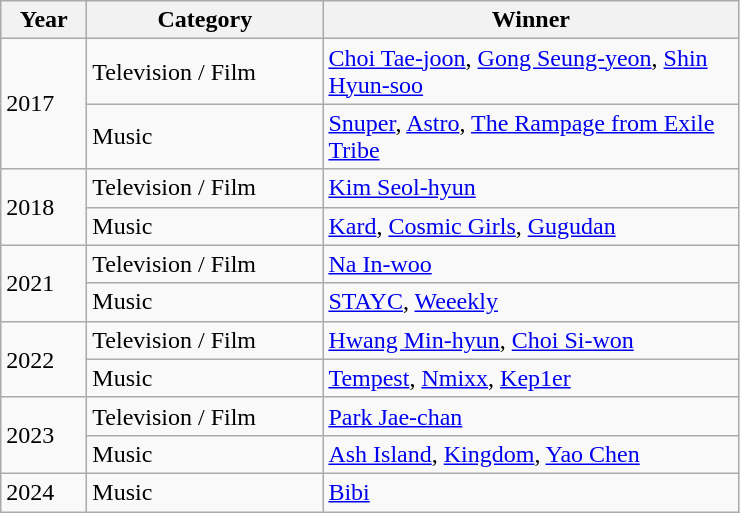<table class="wikitable">
<tr align=center>
<th style="width:50px">Year</th>
<th style="width:150px">Category</th>
<th style="width:270px">Winner</th>
</tr>
<tr>
<td rowspan="2">2017</td>
<td>Television / Film</td>
<td><a href='#'>Choi Tae-joon</a>, <a href='#'>Gong Seung-yeon</a>, <a href='#'>Shin Hyun-soo</a></td>
</tr>
<tr>
<td>Music</td>
<td><a href='#'>Snuper</a>, <a href='#'>Astro</a>, <a href='#'>The Rampage from Exile Tribe</a></td>
</tr>
<tr>
<td rowspan="2">2018</td>
<td>Television / Film</td>
<td><a href='#'>Kim Seol-hyun</a></td>
</tr>
<tr>
<td>Music</td>
<td><a href='#'>Kard</a>, <a href='#'>Cosmic Girls</a>, <a href='#'>Gugudan</a></td>
</tr>
<tr>
<td rowspan="2">2021</td>
<td>Television / Film</td>
<td><a href='#'>Na In-woo</a></td>
</tr>
<tr>
<td>Music</td>
<td><a href='#'>STAYC</a>, <a href='#'>Weeekly</a></td>
</tr>
<tr>
<td rowspan="2">2022</td>
<td>Television / Film</td>
<td><a href='#'>Hwang Min-hyun</a>, <a href='#'>Choi Si-won</a></td>
</tr>
<tr>
<td>Music</td>
<td><a href='#'>Tempest</a>, <a href='#'>Nmixx</a>, <a href='#'>Kep1er</a></td>
</tr>
<tr>
<td rowspan="2">2023</td>
<td>Television / Film</td>
<td><a href='#'>Park Jae-chan</a></td>
</tr>
<tr>
<td>Music</td>
<td><a href='#'>Ash Island</a>, <a href='#'>Kingdom</a>, <a href='#'>Yao Chen</a></td>
</tr>
<tr>
<td rowspan="2">2024</td>
<td>Music</td>
<td><a href='#'>Bibi</a></td>
</tr>
</table>
